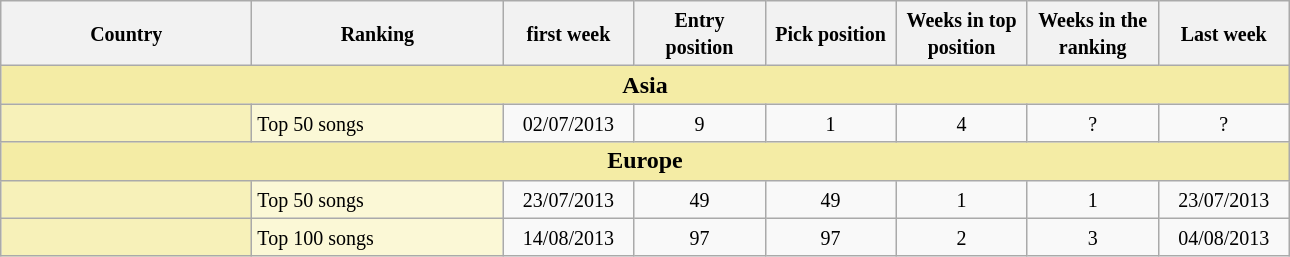<table class="wikitable" style="border-collapse: collapse; margin:0 auto;">
<tr>
<th align="center" style="width: 10em"><small>Country</small></th>
<th align="center" style="width: 10em"><small>Ranking</small></th>
<th align="center" style="width: 05em"><small>first week</small></th>
<th align="center" style="width: 05em"><small>Entry position</small></th>
<th align="center" style="width: 05em"><small>Pick position</small></th>
<th align="center" style="width: 05em"><small>Weeks in top position</small></th>
<th align="center" style="width: 05em"><small>Weeks in the ranking</small></th>
<th align="center" style="width: 05em"><small>Last week</small></th>
</tr>
<tr>
<td colspan=8 bgcolor="F4ECA5" align=center><strong>Asia</strong></td>
</tr>
<tr>
<td bgcolor="F7F1B9"><small></small></td>
<td bgcolor="FBF8D6"><small>Top 50 songs</small></td>
<td align="center"><small>02/07/2013</small></td>
<td align="center"><small>9</small></td>
<td align="center"><small>1</small></td>
<td align="center"><small>4</small></td>
<td align="center"><small>?</small></td>
<td align="center"><small>?</small></td>
</tr>
<tr>
<td colspan=8 bgcolor="F4ECA5" align=center><strong>Europe</strong></td>
</tr>
<tr>
<td bgcolor="F7F1B9"><small></small></td>
<td bgcolor="FBF8D6"><small>Top 50 songs</small></td>
<td align="center"><small>23/07/2013</small></td>
<td align="center"><small>49</small></td>
<td align="center"><small>49</small></td>
<td align="center"><small>1</small></td>
<td align="center"><small> 1</small></td>
<td align="center"><small> 23/07/2013</small></td>
</tr>
<tr>
<td bgcolor="F7F1B9"><small></small></td>
<td bgcolor="FBF8D6"><small>Top 100 songs</small></td>
<td align="center"><small>14/08/2013</small></td>
<td align="center"><small>97</small></td>
<td align="center"><small>97</small></td>
<td align="center"><small>2</small></td>
<td align="center"><small> 3</small></td>
<td align="center"><small> 04/08/2013</small></td>
</tr>
</table>
